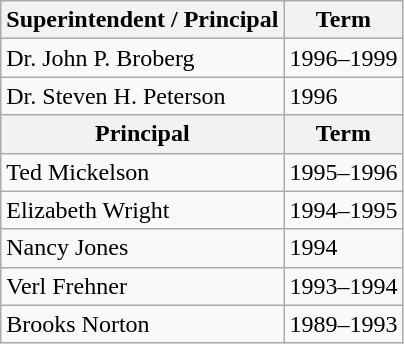<table class="wikitable">
<tr>
<th>Superintendent / Principal</th>
<th>Term</th>
</tr>
<tr>
<td>Dr. John P. Broberg</td>
<td>1996–1999</td>
</tr>
<tr>
<td>Dr. Steven H. Peterson</td>
<td>1996</td>
</tr>
<tr>
<th>Principal</th>
<th>Term</th>
</tr>
<tr>
<td>Ted Mickelson</td>
<td>1995–1996</td>
</tr>
<tr>
<td>Elizabeth Wright</td>
<td>1994–1995</td>
</tr>
<tr>
<td>Nancy Jones</td>
<td>1994</td>
</tr>
<tr>
<td>Verl Frehner</td>
<td>1993–1994</td>
</tr>
<tr>
<td>Brooks Norton</td>
<td>1989–1993</td>
</tr>
</table>
